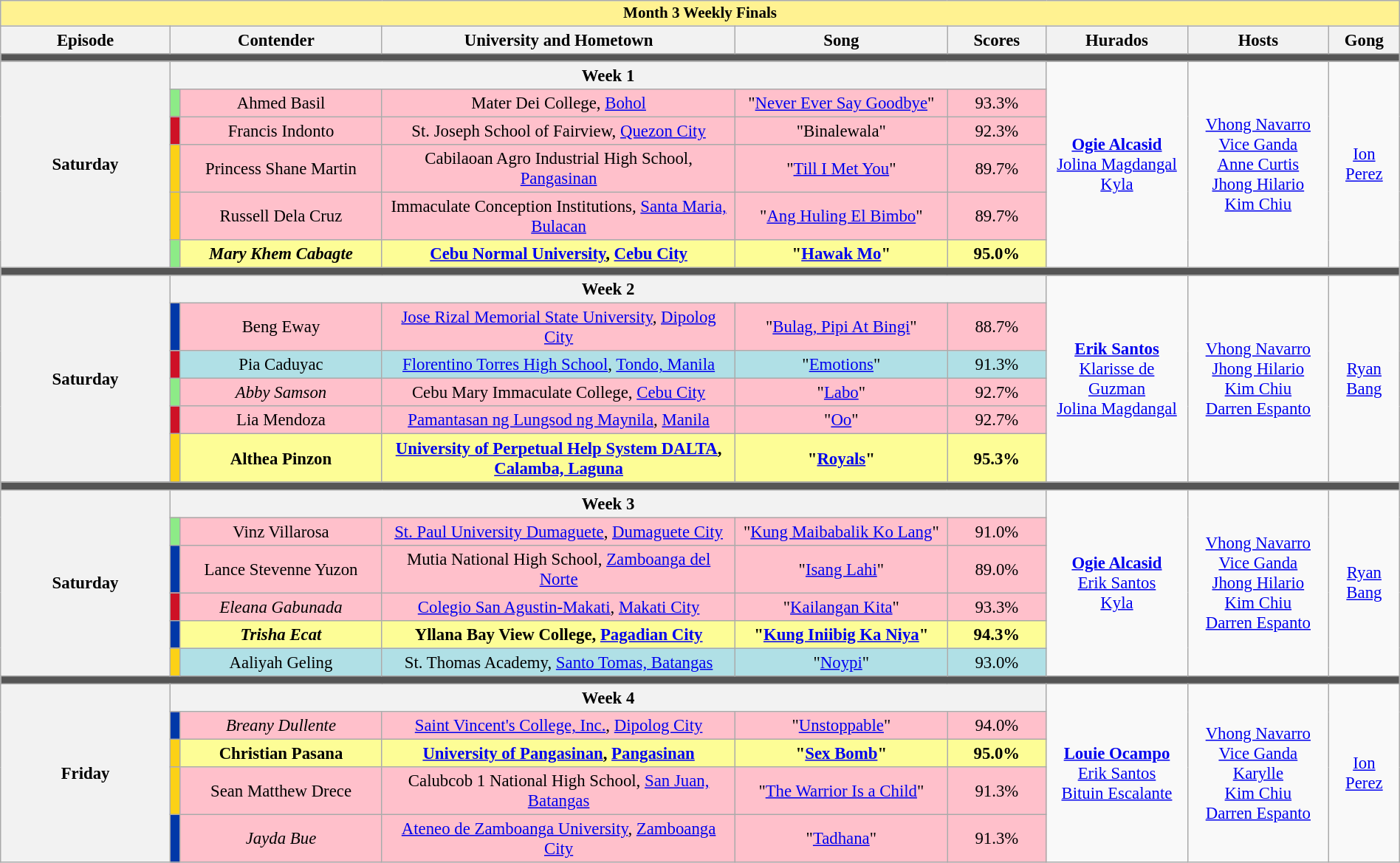<table class="wikitable mw-collapsible mw-collapsed" style="width:100%; text-align:center; font-size:95%;">
<tr>
<th colspan="9" style="background-color:#fff291;font-size:14px">Month 3 Weekly Finals</th>
</tr>
<tr>
<th width="12%">Episode</th>
<th colspan="2" width="15%">Contender</th>
<th width="25%">University and Hometown</th>
<th width="15%">Song</th>
<th width="7%">Scores</th>
<th width="10%">Hurados</th>
<th width="10%">Hosts</th>
<th width="05%">Gong</th>
</tr>
<tr>
<td colspan="9" style="background:#555;"></td>
</tr>
<tr>
<th rowspan="6">Saturday<br></th>
<th colspan="5">Week 1</th>
<td rowspan="6"><strong><a href='#'>Ogie Alcasid</a></strong><br><a href='#'>Jolina Magdangal</a><br><a href='#'>Kyla</a></td>
<td rowspan="6"><a href='#'>Vhong Navarro</a><br><a href='#'>Vice Ganda</a><br><a href='#'>Anne Curtis</a><br><a href='#'>Jhong Hilario</a><br><a href='#'>Kim Chiu</a></td>
<td rowspan="6"><a href='#'>Ion Perez</a></td>
</tr>
<tr style="background:pink">
<th style="background:#8deb87"></th>
<td>Ahmed Basil</td>
<td>Mater Dei College, <a href='#'>Bohol</a></td>
<td>"<a href='#'>Never Ever Say Goodbye</a>"</td>
<td>93.3%</td>
</tr>
<tr style="background:pink">
<th style="background:#CE1126"></th>
<td>Francis Indonto</td>
<td>St. Joseph School of Fairview, <a href='#'>Quezon City</a></td>
<td>"Binalewala"</td>
<td>92.3%</td>
</tr>
<tr style="background:pink">
<th style="background:#FCD116"></th>
<td>Princess Shane Martin</td>
<td>Cabilaoan Agro Industrial High School, <a href='#'>Pangasinan</a></td>
<td>"<a href='#'>Till I Met You</a>"</td>
<td>89.7%</td>
</tr>
<tr style="background:pink">
<th style="background:#FCD116"></th>
<td>Russell Dela Cruz</td>
<td>Immaculate Conception Institutions, <a href='#'>Santa Maria, Bulacan</a></td>
<td>"<a href='#'>Ang Huling El Bimbo</a>"</td>
<td>89.7%</td>
</tr>
<tr style="background:#FDFD96">
<th style="background:#8deb87"></th>
<td><strong><em>Mary Khem Cabagte</em></strong></td>
<td><strong><a href='#'>Cebu Normal University</a>, <a href='#'>Cebu City</a></strong></td>
<td><strong>"<a href='#'>Hawak Mo</a>"</strong></td>
<td><strong>95.0%</strong></td>
</tr>
<tr>
<td colspan="9" style="background:#555;"></td>
</tr>
<tr>
<th rowspan="6">Saturday<br></th>
<th colspan="5">Week 2</th>
<td rowspan="6"><strong><a href='#'>Erik Santos</a></strong><br><a href='#'>Klarisse de Guzman</a><br><a href='#'>Jolina Magdangal</a></td>
<td rowspan="6"><a href='#'>Vhong Navarro</a><br><a href='#'>Jhong Hilario</a><br><a href='#'>Kim Chiu</a><br><a href='#'>Darren Espanto</a></td>
<td rowspan="6"><a href='#'>Ryan Bang</a></td>
</tr>
<tr style="background:pink">
<th style="background:#0038A8"></th>
<td>Beng Eway</td>
<td><a href='#'>Jose Rizal Memorial State University</a>, <a href='#'>Dipolog City</a></td>
<td>"<a href='#'>Bulag, Pipi At Bingi</a>"</td>
<td>88.7%</td>
</tr>
<tr style="background:#B0E0E6">
<th style="background:#CE1126"></th>
<td>Pia Caduyac</td>
<td><a href='#'>Florentino Torres High School</a>, <a href='#'>Tondo, Manila</a></td>
<td>"<a href='#'>Emotions</a>"</td>
<td>91.3%</td>
</tr>
<tr style="background:pink">
<th style="background:#8deb87"></th>
<td><em>Abby Samson</em></td>
<td>Cebu Mary Immaculate College, <a href='#'>Cebu City</a></td>
<td>"<a href='#'>Labo</a>"</td>
<td>92.7%</td>
</tr>
<tr style="background:pink">
<th style="background:#CE1126"></th>
<td>Lia Mendoza</td>
<td><a href='#'>Pamantasan ng Lungsod ng Maynila</a>, <a href='#'>Manila</a></td>
<td>"<a href='#'>Oo</a>"</td>
<td>92.7%</td>
</tr>
<tr style="background:#FDFD96">
<th style="background:#FCD116"></th>
<td><strong>Althea Pinzon</strong></td>
<td><strong><a href='#'>University of Perpetual Help System DALTA</a>, <a href='#'>Calamba, Laguna</a></strong></td>
<td><strong>"<a href='#'>Royals</a>"</strong></td>
<td><strong>95.3%</strong></td>
</tr>
<tr>
<td colspan="9" style="background:#555;"></td>
</tr>
<tr>
<th rowspan="6">Saturday<br></th>
<th colspan="5">Week 3</th>
<td rowspan="6"><strong><a href='#'>Ogie Alcasid</a></strong><br><a href='#'>Erik Santos</a><br><a href='#'>Kyla</a></td>
<td rowspan="6"><a href='#'>Vhong Navarro</a><br><a href='#'>Vice Ganda</a><br><a href='#'>Jhong Hilario</a><br><a href='#'>Kim Chiu</a><br><a href='#'>Darren Espanto</a></td>
<td rowspan="6"><a href='#'>Ryan Bang</a></td>
</tr>
<tr style="background:pink">
<th style="background:#8deb87"></th>
<td>Vinz Villarosa</td>
<td><a href='#'>St. Paul University Dumaguete</a>, <a href='#'>Dumaguete City</a></td>
<td>"<a href='#'>Kung Maibabalik Ko Lang</a>"</td>
<td>91.0%</td>
</tr>
<tr style="background:pink">
<th style="background:#0038A8"></th>
<td>Lance Stevenne Yuzon</td>
<td>Mutia National High School, <a href='#'>Zamboanga del Norte</a></td>
<td>"<a href='#'>Isang Lahi</a>"</td>
<td>89.0%</td>
</tr>
<tr style="background:pink">
<th style="background:#CE1126"></th>
<td><em>Eleana Gabunada</em></td>
<td><a href='#'>Colegio San Agustin-Makati</a>, <a href='#'>Makati City</a></td>
<td>"<a href='#'>Kailangan Kita</a>"</td>
<td>93.3%</td>
</tr>
<tr style="background:#FDFD96">
<th style="background:#0038A8"></th>
<td><strong><em>Trisha Ecat</em></strong></td>
<td><strong>Yllana Bay View College, <a href='#'>Pagadian City</a></strong></td>
<td><strong>"<a href='#'>Kung Iniibig Ka Niya</a>"</strong></td>
<td><strong>94.3%</strong></td>
</tr>
<tr style="background:#B0E0E6">
<th style="background:#FCD116"></th>
<td>Aaliyah Geling</td>
<td>St. Thomas Academy, <a href='#'>Santo Tomas, Batangas</a></td>
<td>"<a href='#'>Noypi</a>"</td>
<td>93.0%</td>
</tr>
<tr>
<td colspan="9" style="background:#555;"></td>
</tr>
<tr>
<th rowspan="6">Friday<br></th>
<th colspan="5">Week 4</th>
<td rowspan="6"><strong><a href='#'>Louie Ocampo</a></strong><br><a href='#'>Erik Santos</a><br><a href='#'>Bituin Escalante</a></td>
<td rowspan="6"><a href='#'>Vhong Navarro</a><br><a href='#'>Vice Ganda</a><br><a href='#'>Karylle</a><br><a href='#'>Kim Chiu</a><br><a href='#'>Darren Espanto</a></td>
<td rowspan="6"><a href='#'>Ion Perez</a></td>
</tr>
<tr style="background:pink">
<th style="background:#0038A8"></th>
<td><em>Breany Dullente</em></td>
<td><a href='#'>Saint Vincent's College, Inc.</a>, <a href='#'>Dipolog City</a></td>
<td>"<a href='#'>Unstoppable</a>"</td>
<td>94.0%</td>
</tr>
<tr style="background:#FDFD96">
<th style="background:#FCD116"></th>
<td><strong>Christian Pasana</strong></td>
<td><strong><a href='#'>University of Pangasinan</a>, <a href='#'>Pangasinan</a></strong></td>
<td><strong>"<a href='#'>Sex Bomb</a>"</strong></td>
<td><strong>95.0%</strong></td>
</tr>
<tr style="background:pink">
<th style="background:#FCD116"></th>
<td>Sean Matthew Drece</td>
<td>Calubcob 1 National High School, <a href='#'>San Juan, Batangas</a></td>
<td>"<a href='#'>The Warrior Is a Child</a>"</td>
<td>91.3%</td>
</tr>
<tr style="background:pink">
<th style="background:#0038A8"></th>
<td><em>Jayda Bue</em></td>
<td><a href='#'>Ateneo de Zamboanga University</a>, <a href='#'>Zamboanga City</a></td>
<td>"<a href='#'>Tadhana</a>"</td>
<td>91.3%</td>
</tr>
</table>
